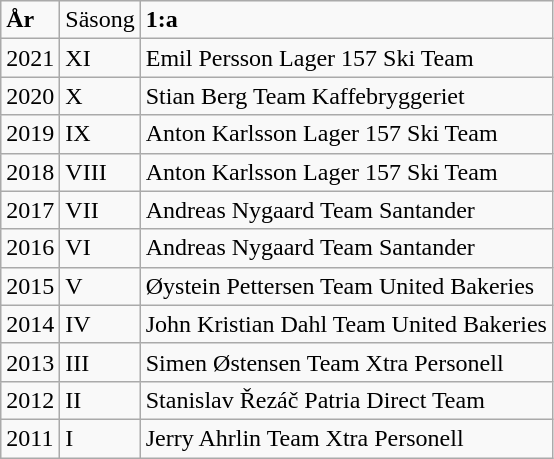<table class="wikitable sortable">
<tr>
<td><strong>År</strong></td>
<td>Säsong</td>
<td><strong>1:a</strong></td>
</tr>
<tr>
<td>2021</td>
<td>XI</td>
<td>Emil Persson Lager 157 Ski Team</td>
</tr>
<tr>
<td>2020</td>
<td>X</td>
<td>Stian Berg Team Kaffebryggeriet</td>
</tr>
<tr>
<td>2019</td>
<td>IX</td>
<td>Anton Karlsson Lager 157 Ski Team</td>
</tr>
<tr>
<td>2018</td>
<td>VIII</td>
<td>Anton Karlsson Lager 157 Ski Team</td>
</tr>
<tr>
<td>2017</td>
<td>VII</td>
<td>Andreas Nygaard Team Santander</td>
</tr>
<tr>
<td>2016</td>
<td>VI</td>
<td>Andreas Nygaard Team Santander</td>
</tr>
<tr>
<td>2015</td>
<td>V</td>
<td>Øystein Pettersen Team United Bakeries</td>
</tr>
<tr>
<td>2014</td>
<td>IV</td>
<td>John Kristian Dahl Team United Bakeries</td>
</tr>
<tr>
<td>2013</td>
<td>III</td>
<td>Simen Østensen Team Xtra Personell</td>
</tr>
<tr>
<td>2012</td>
<td>II</td>
<td>Stanislav Řezáč Patria Direct Team</td>
</tr>
<tr>
<td>2011</td>
<td>I</td>
<td>Jerry Ahrlin Team Xtra Personell</td>
</tr>
</table>
